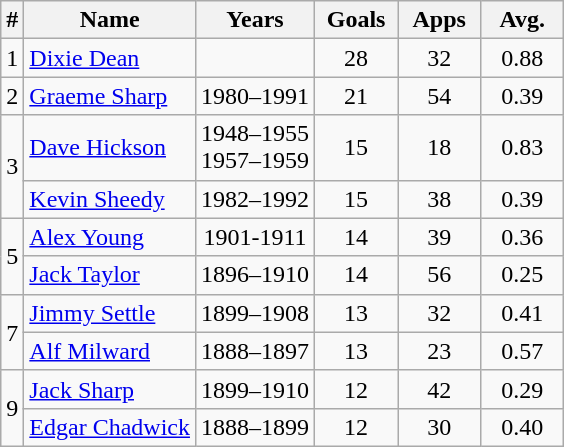<table class="wikitable" style="text-align: center;">
<tr>
<th>#</th>
<th>Name</th>
<th>Years</th>
<th style="width: 3em;">Goals</th>
<th style="width: 3em;">Apps</th>
<th style="width: 3em;">Avg.</th>
</tr>
<tr>
<td style="text-align:right;">1</td>
<td style="text-align:left;"> <a href='#'>Dixie Dean</a></td>
<td></td>
<td>28</td>
<td>32</td>
<td>0.88</td>
</tr>
<tr>
<td style="text-align:right;">2</td>
<td style="text-align:left;"> <a href='#'>Graeme Sharp</a></td>
<td>1980–1991</td>
<td>21</td>
<td>54</td>
<td>0.39</td>
</tr>
<tr>
<td style="text-align:right;" rowspan=2>3</td>
<td style="text-align:left;"> <a href='#'>Dave Hickson</a></td>
<td>1948–1955<br>1957–1959</td>
<td>15</td>
<td>18</td>
<td>0.83</td>
</tr>
<tr>
<td style="text-align:left;"> <a href='#'>Kevin Sheedy</a></td>
<td>1982–1992</td>
<td>15</td>
<td>38</td>
<td>0.39</td>
</tr>
<tr>
<td style="text-align:right;" rowspan=2>5</td>
<td style="text-align:left;"> <a href='#'>Alex Young</a></td>
<td>1901-1911</td>
<td>14</td>
<td>39</td>
<td>0.36</td>
</tr>
<tr>
<td style="text-align:left;"> <a href='#'>Jack Taylor</a></td>
<td>1896–1910</td>
<td>14</td>
<td>56</td>
<td>0.25</td>
</tr>
<tr>
<td style="text-align:right;" rowspan=2>7</td>
<td style="text-align:left;"> <a href='#'>Jimmy Settle</a></td>
<td>1899–1908</td>
<td>13</td>
<td>32</td>
<td>0.41</td>
</tr>
<tr>
<td style="text-align:left;"> <a href='#'>Alf Milward</a></td>
<td>1888–1897</td>
<td>13</td>
<td>23</td>
<td>0.57</td>
</tr>
<tr>
<td style="text-align:right;" rowspan=2>9</td>
<td style="text-align:left;"> <a href='#'>Jack Sharp</a></td>
<td>1899–1910</td>
<td>12</td>
<td>42</td>
<td>0.29</td>
</tr>
<tr>
<td style="text-align:left;"> <a href='#'>Edgar Chadwick</a></td>
<td>1888–1899</td>
<td>12</td>
<td>30</td>
<td>0.40</td>
</tr>
</table>
